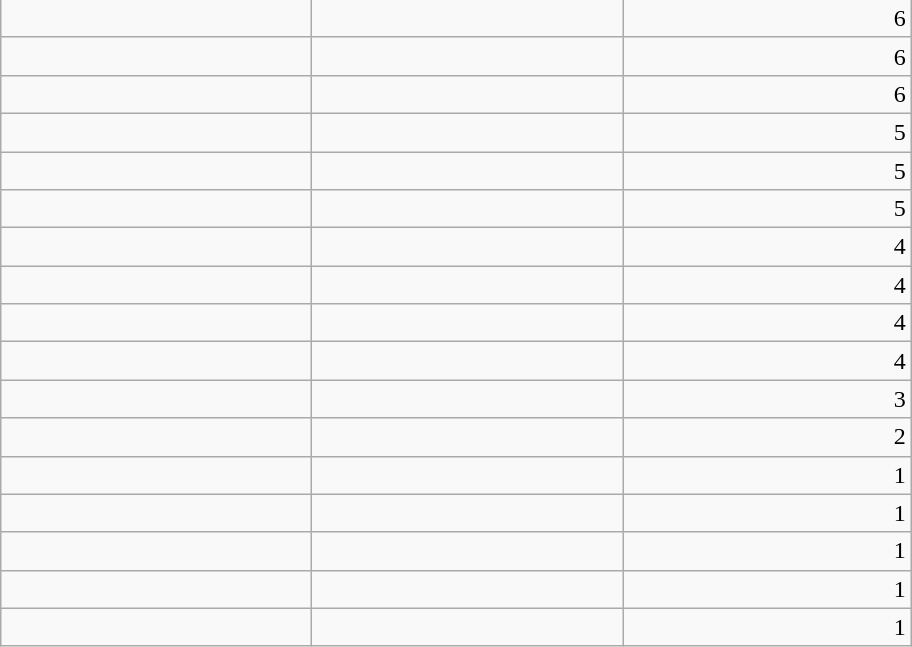<table class="collapsible collapsed wikitable" style="width:38em; margin-top:0; border-top-width:0;">
<tr>
<td style="width:200px; border-top-width:inherit;"></td>
<td style="width:200px; border-top-width:inherit;"></td>
<th style="text-align:right; font-weight:500; background:#f9f9f9; border-top-width:inherit;">6</th>
</tr>
<tr>
<td></td>
<td></td>
<td style="text-align:right;">6</td>
</tr>
<tr>
<td></td>
<td></td>
<td style="text-align:right;">6</td>
</tr>
<tr>
<td></td>
<td></td>
<td style="text-align:right;">5</td>
</tr>
<tr>
<td></td>
<td></td>
<td style="text-align:right;">5</td>
</tr>
<tr>
<td></td>
<td></td>
<td style="text-align:right;">5</td>
</tr>
<tr>
<td></td>
<td></td>
<td style="text-align:right;">4</td>
</tr>
<tr>
<td></td>
<td></td>
<td style="text-align:right;">4</td>
</tr>
<tr>
<td></td>
<td></td>
<td style="text-align:right;">4</td>
</tr>
<tr>
<td></td>
<td></td>
<td style="text-align:right;">4</td>
</tr>
<tr>
<td></td>
<td></td>
<td style="text-align:right;">3</td>
</tr>
<tr>
<td></td>
<td></td>
<td style="text-align:right;">2</td>
</tr>
<tr>
<td></td>
<td></td>
<td style="text-align:right;">1</td>
</tr>
<tr>
<td></td>
<td></td>
<td style="text-align:right;">1</td>
</tr>
<tr>
<td></td>
<td></td>
<td style="text-align:right;">1</td>
</tr>
<tr>
<td></td>
<td></td>
<td style="text-align:right;">1</td>
</tr>
<tr>
<td></td>
<td></td>
<td style="text-align:right;">1</td>
</tr>
</table>
